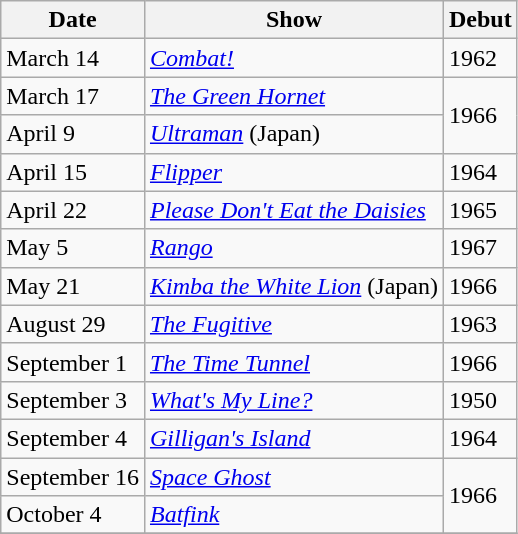<table class="wikitable">
<tr>
<th>Date</th>
<th>Show</th>
<th>Debut</th>
</tr>
<tr>
<td>March 14</td>
<td><em><a href='#'>Combat!</a></em></td>
<td>1962</td>
</tr>
<tr>
<td>March 17</td>
<td><em><a href='#'>The Green Hornet</a></em></td>
<td rowspan="2">1966</td>
</tr>
<tr>
<td>April 9</td>
<td><em><a href='#'>Ultraman</a></em> (Japan)</td>
</tr>
<tr>
<td>April 15</td>
<td><em><a href='#'>Flipper</a></em></td>
<td>1964</td>
</tr>
<tr>
<td>April 22</td>
<td><em><a href='#'>Please Don't Eat the Daisies</a></em></td>
<td>1965</td>
</tr>
<tr>
<td>May 5</td>
<td><em><a href='#'>Rango</a></em></td>
<td>1967</td>
</tr>
<tr>
<td>May 21</td>
<td><em><a href='#'>Kimba the White Lion</a></em> (Japan)</td>
<td>1966</td>
</tr>
<tr>
<td>August 29</td>
<td><em><a href='#'>The Fugitive</a></em></td>
<td>1963</td>
</tr>
<tr>
<td>September 1</td>
<td><em><a href='#'>The Time Tunnel</a></em></td>
<td>1966</td>
</tr>
<tr>
<td>September 3</td>
<td><em><a href='#'>What's My Line?</a></em></td>
<td>1950</td>
</tr>
<tr>
<td>September 4</td>
<td><em><a href='#'>Gilligan's Island</a></em></td>
<td>1964</td>
</tr>
<tr>
<td>September 16</td>
<td><em><a href='#'>Space Ghost</a></em></td>
<td rowspan="2">1966</td>
</tr>
<tr>
<td>October 4</td>
<td><em><a href='#'>Batfink</a></em></td>
</tr>
<tr>
</tr>
</table>
